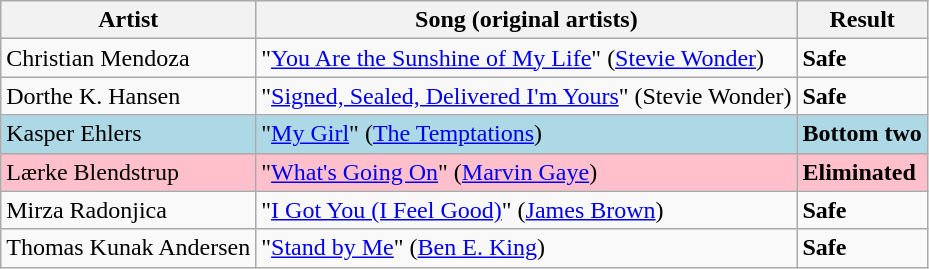<table class=wikitable>
<tr>
<th>Artist</th>
<th>Song (original artists)</th>
<th>Result</th>
</tr>
<tr>
<td>Christian Mendoza</td>
<td>"<a href='#'>You Are the Sunshine of My Life</a>" (<a href='#'>Stevie Wonder</a>)</td>
<td><strong>Safe</strong></td>
</tr>
<tr>
<td>Dorthe K. Hansen</td>
<td>"<a href='#'>Signed, Sealed, Delivered I'm Yours</a>" (Stevie Wonder)</td>
<td><strong>Safe</strong></td>
</tr>
<tr style="background:lightblue;">
<td>Kasper Ehlers</td>
<td>"<a href='#'>My Girl</a>" (<a href='#'>The Temptations</a>)</td>
<td><strong>Bottom two</strong></td>
</tr>
<tr style="background:pink;">
<td>Lærke Blendstrup</td>
<td>"<a href='#'>What's Going On</a>" (<a href='#'>Marvin Gaye</a>)</td>
<td><strong>Eliminated</strong></td>
</tr>
<tr>
<td>Mirza Radonjica</td>
<td>"<a href='#'>I Got You (I Feel Good)</a>" (<a href='#'>James Brown</a>)</td>
<td><strong>Safe</strong></td>
</tr>
<tr>
<td>Thomas Kunak Andersen</td>
<td>"<a href='#'>Stand by Me</a>" (<a href='#'>Ben E. King</a>)</td>
<td><strong>Safe</strong></td>
</tr>
</table>
